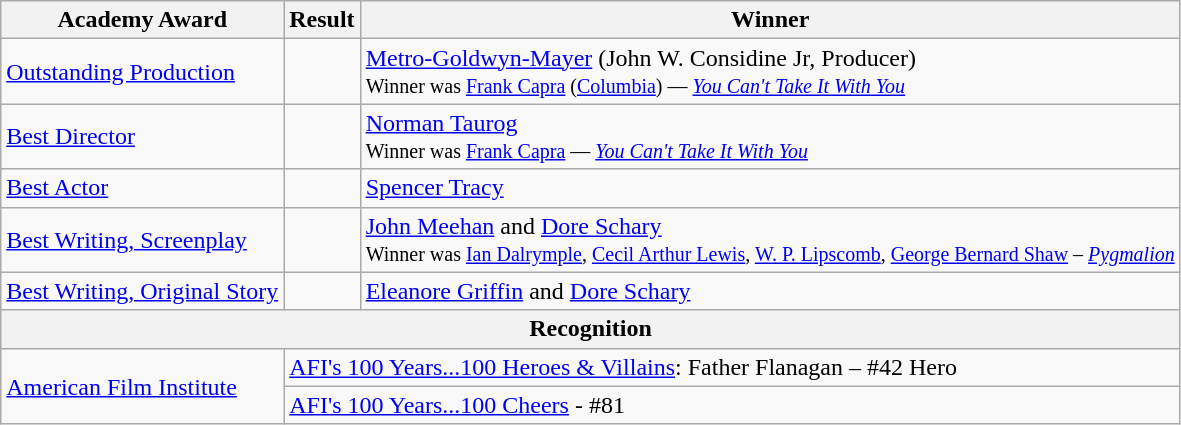<table class="wikitable" border="1">
<tr>
<th>Academy Award</th>
<th>Result</th>
<th>Winner</th>
</tr>
<tr>
<td><a href='#'>Outstanding Production</a></td>
<td></td>
<td><a href='#'>Metro-Goldwyn-Mayer</a> (John W. Considine Jr, Producer) <br> <small>Winner was <a href='#'>Frank Capra</a> (<a href='#'>Columbia</a>) — <em><a href='#'>You Can't Take It With You</a></em></small></td>
</tr>
<tr>
<td><a href='#'>Best Director</a></td>
<td></td>
<td><a href='#'>Norman Taurog</a> <br> <small>Winner was <a href='#'>Frank Capra</a> — <em><a href='#'>You Can't Take It With You</a></em></small></td>
</tr>
<tr>
<td><a href='#'>Best Actor</a></td>
<td></td>
<td><a href='#'>Spencer Tracy</a></td>
</tr>
<tr>
<td><a href='#'>Best Writing, Screenplay</a></td>
<td></td>
<td><a href='#'>John Meehan</a> and <a href='#'>Dore Schary</a> <br> <small>Winner was <a href='#'>Ian Dalrymple</a>, <a href='#'>Cecil Arthur Lewis</a>, <a href='#'>W. P. Lipscomb</a>, <a href='#'>George Bernard Shaw</a> – <em><a href='#'>Pygmalion</a></em></small></td>
</tr>
<tr>
<td><a href='#'>Best Writing, Original Story</a></td>
<td></td>
<td><a href='#'>Eleanore Griffin</a> and <a href='#'>Dore Schary</a></td>
</tr>
<tr>
<th colspan=3>Recognition</th>
</tr>
<tr>
<td rowspan=2><a href='#'>American Film Institute</a></td>
<td colspan=2><a href='#'>AFI's 100 Years...100 Heroes & Villains</a>: Father Flanagan – #42 Hero</td>
</tr>
<tr>
<td colspan=2><a href='#'>AFI's 100 Years...100 Cheers</a> - #81</td>
</tr>
</table>
